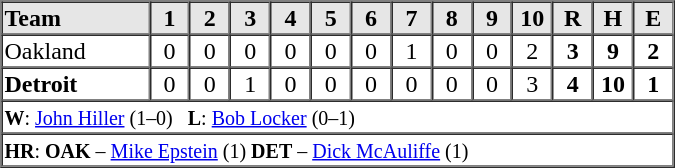<table border=1 cellspacing=0 width=450 style="margin-left:3em;">
<tr style="text-align:center; background-color:#e6e6e6;">
<th align=left width=22%>Team</th>
<th width=6%>1</th>
<th width=6%>2</th>
<th width=6%>3</th>
<th width=6%>4</th>
<th width=6%>5</th>
<th width=6%>6</th>
<th width=6%>7</th>
<th width=6%>8</th>
<th width=6%>9</th>
<th width=6%>10</th>
<th width=6%>R</th>
<th width=6%>H</th>
<th width=6%>E</th>
</tr>
<tr style="text-align:center;">
<td align=left>Oakland</td>
<td>0</td>
<td>0</td>
<td>0</td>
<td>0</td>
<td>0</td>
<td>0</td>
<td>1</td>
<td>0</td>
<td>0</td>
<td>2</td>
<td><strong>3</strong></td>
<td><strong>9</strong></td>
<td><strong>2</strong></td>
</tr>
<tr style="text-align:center;">
<td align=left><strong>Detroit</strong></td>
<td>0</td>
<td>0</td>
<td>1</td>
<td>0</td>
<td>0</td>
<td>0</td>
<td>0</td>
<td>0</td>
<td>0</td>
<td>3</td>
<td><strong>4</strong></td>
<td><strong>10</strong></td>
<td><strong>1</strong></td>
</tr>
<tr style="text-align:left;">
<td colspan=14><small><strong>W</strong>: <a href='#'>John Hiller</a> (1–0)   <strong>L</strong>: <a href='#'>Bob Locker</a> (0–1)  </small></td>
</tr>
<tr style="text-align:left;">
<td colspan=14><small><strong>HR</strong>: <strong>OAK</strong> – <a href='#'>Mike Epstein</a> (1) <strong>DET</strong> – <a href='#'>Dick McAuliffe</a> (1)</small></td>
</tr>
</table>
